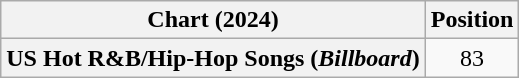<table class="wikitable plainrowheaders" style="text-align:center">
<tr>
<th scope="col">Chart (2024)</th>
<th scope="col">Position</th>
</tr>
<tr>
<th scope="row">US Hot R&B/Hip-Hop Songs (<em>Billboard</em>)</th>
<td>83</td>
</tr>
</table>
